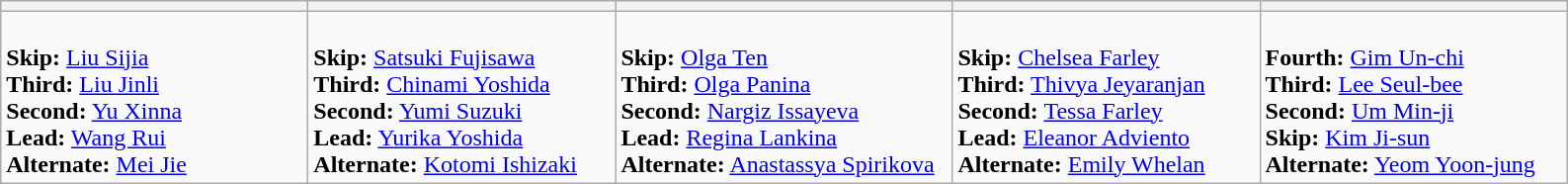<table class="wikitable">
<tr>
<th width=200></th>
<th width=200></th>
<th width=220></th>
<th width=200></th>
<th width=200></th>
</tr>
<tr>
<td><br><strong>Skip:</strong> <a href='#'>Liu Sijia</a><br>
<strong>Third:</strong> <a href='#'>Liu Jinli</a><br>
<strong>Second:</strong> <a href='#'>Yu Xinna</a><br>
<strong>Lead:</strong> <a href='#'>Wang Rui</a><br>
<strong>Alternate:</strong> <a href='#'>Mei Jie</a></td>
<td><br><strong>Skip:</strong> <a href='#'>Satsuki Fujisawa</a><br>
<strong>Third:</strong> <a href='#'>Chinami Yoshida</a><br>
<strong>Second:</strong> <a href='#'>Yumi Suzuki</a><br>
<strong>Lead:</strong> <a href='#'>Yurika Yoshida</a><br>
<strong>Alternate:</strong> <a href='#'>Kotomi Ishizaki</a></td>
<td><br><strong>Skip:</strong> <a href='#'>Olga Ten</a><br>
<strong>Third:</strong> <a href='#'>Olga Panina</a><br>
<strong>Second:</strong> <a href='#'>Nargiz Issayeva</a><br>
<strong>Lead:</strong> <a href='#'>Regina Lankina</a><br>
<strong>Alternate:</strong> <a href='#'>Anastassya Spirikova</a></td>
<td><br><strong>Skip:</strong> <a href='#'>Chelsea Farley</a><br>
<strong>Third:</strong> <a href='#'>Thivya Jeyaranjan</a><br>
<strong>Second:</strong> <a href='#'>Tessa Farley</a><br>
<strong>Lead:</strong> <a href='#'>Eleanor Adviento</a><br>
<strong>Alternate:</strong> <a href='#'>Emily Whelan</a></td>
<td><br><strong>Fourth:</strong> <a href='#'>Gim Un-chi</a><br>
<strong>Third:</strong> <a href='#'>Lee Seul-bee</a><br>
<strong>Second:</strong> <a href='#'>Um Min-ji</a><br>
<strong>Skip:</strong> <a href='#'>Kim Ji-sun</a><br>
<strong>Alternate:</strong> <a href='#'>Yeom Yoon-jung</a></td>
</tr>
</table>
